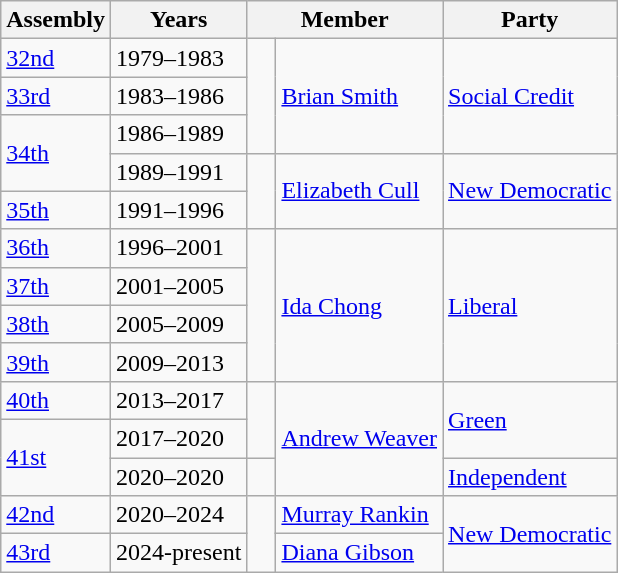<table class="wikitable">
<tr>
<th>Assembly</th>
<th>Years</th>
<th colspan="2">Member</th>
<th>Party</th>
</tr>
<tr>
<td><a href='#'>32nd</a></td>
<td>1979–1983</td>
<td rowspan="3" >   </td>
<td rowspan="3"><a href='#'>Brian Smith</a></td>
<td rowspan="3"><a href='#'>Social Credit</a></td>
</tr>
<tr>
<td><a href='#'>33rd</a></td>
<td>1983–1986</td>
</tr>
<tr>
<td rowspan="2"><a href='#'>34th</a></td>
<td>1986–1989</td>
</tr>
<tr>
<td>1989–1991</td>
<td rowspan="2" >   </td>
<td rowspan="2"><a href='#'>Elizabeth Cull</a></td>
<td rowspan="2"><a href='#'>New Democratic</a></td>
</tr>
<tr>
<td><a href='#'>35th</a></td>
<td>1991–1996</td>
</tr>
<tr>
<td><a href='#'>36th</a></td>
<td>1996–2001</td>
<td rowspan="4" >   </td>
<td rowspan="4"><a href='#'>Ida Chong</a></td>
<td rowspan="4"><a href='#'>Liberal</a></td>
</tr>
<tr>
<td><a href='#'>37th</a></td>
<td>2001–2005</td>
</tr>
<tr>
<td><a href='#'>38th</a></td>
<td>2005–2009</td>
</tr>
<tr>
<td><a href='#'>39th</a></td>
<td>2009–2013</td>
</tr>
<tr>
<td><a href='#'>40th</a></td>
<td>2013–2017</td>
<td rowspan="2" >   </td>
<td rowspan="3"><a href='#'>Andrew Weaver</a></td>
<td rowspan="2"><a href='#'>Green</a></td>
</tr>
<tr>
<td rowspan="2"><a href='#'>41st</a></td>
<td>2017–2020</td>
</tr>
<tr>
<td>2020–2020</td>
<td></td>
<td><a href='#'>Independent</a></td>
</tr>
<tr>
<td><a href='#'>42nd</a></td>
<td>2020–2024</td>
<td rowspan="2" >   </td>
<td><a href='#'>Murray Rankin</a></td>
<td rowspan="2"><a href='#'>New Democratic</a></td>
</tr>
<tr>
<td><a href='#'>43rd</a></td>
<td>2024-present</td>
<td><a href='#'>Diana Gibson</a></td>
</tr>
</table>
